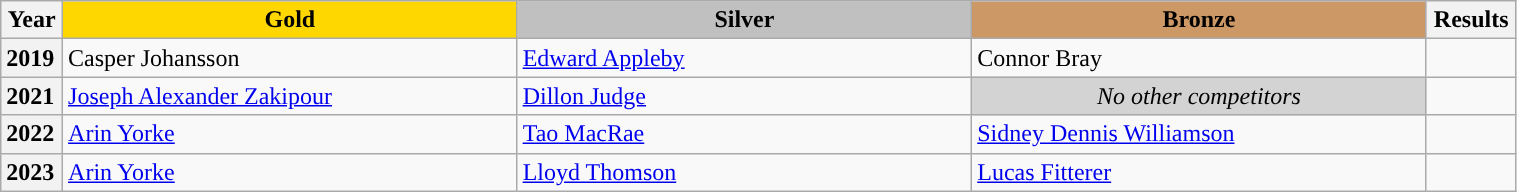<table class="wikitable unsortable" style="text-align:left; width:80%">
<tr>
<th scope="col" style="text-align:center;">Year</th>
<td scope="col" style="text-align:center; width:30%; background:gold"><strong>Gold</strong></td>
<td scope="col" style="text-align:center; width:30%; background:silver"><strong>Silver</strong></td>
<td scope="col" style="text-align:center; width:30%; background:#c96"><strong>Bronze</strong></td>
<th scope="col" style="text-align:center;">Results</th>
</tr>
<tr>
<th scope="row" style="text-align:left">2019</th>
<td> Casper Johansson</td>
<td> <a href='#'>Edward Appleby</a></td>
<td> Connor Bray</td>
<td></td>
</tr>
<tr>
<th scope="row" style="text-align:left">2021</th>
<td> <a href='#'>Joseph Alexander Zakipour</a></td>
<td> <a href='#'>Dillon Judge</a></td>
<td align="center" bgcolor="lightgray"><em>No other competitors</em></td>
<td></td>
</tr>
<tr>
<th scope="row" style="text-align:left">2022</th>
<td> <a href='#'>Arin Yorke</a></td>
<td> <a href='#'>Tao MacRae</a></td>
<td> <a href='#'>Sidney Dennis Williamson</a></td>
<td></td>
</tr>
<tr>
<th scope="row" style="text-align:left">2023</th>
<td> <a href='#'>Arin Yorke</a></td>
<td> <a href='#'>Lloyd Thomson</a></td>
<td> <a href='#'>Lucas Fitterer</a></td>
<td></td>
</tr>
</table>
